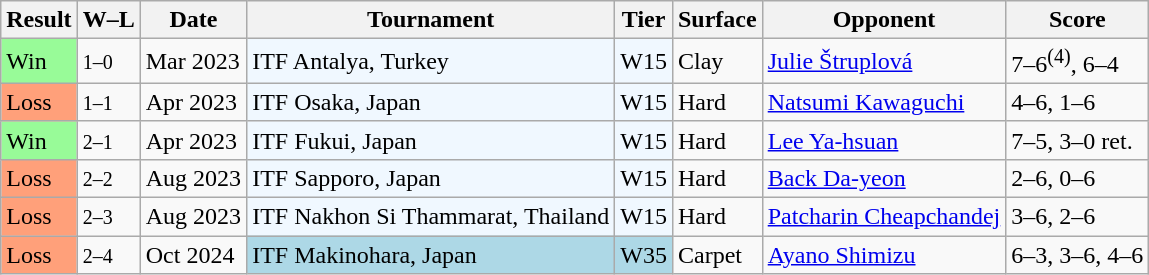<table class="sortable wikitable">
<tr>
<th>Result</th>
<th class="unsortable">W–L</th>
<th>Date</th>
<th>Tournament</th>
<th>Tier</th>
<th>Surface</th>
<th>Opponent</th>
<th class="unsortable">Score</th>
</tr>
<tr>
<td style="background:#98FB98;">Win</td>
<td><small>1–0</small></td>
<td>Mar 2023</td>
<td style="background:#f0f8ff;">ITF Antalya, Turkey</td>
<td style="background:#f0f8ff;">W15</td>
<td>Clay</td>
<td> <a href='#'>Julie Štruplová</a></td>
<td>7–6<sup>(4)</sup>, 6–4</td>
</tr>
<tr>
<td style="background:#ffa07a">Loss</td>
<td><small>1–1</small></td>
<td>Apr 2023</td>
<td style="background:#f0f8ff;">ITF Osaka, Japan</td>
<td style="background:#f0f8ff;">W15</td>
<td>Hard</td>
<td> <a href='#'>Natsumi Kawaguchi</a></td>
<td>4–6, 1–6</td>
</tr>
<tr>
<td style="background:#98FB98;">Win</td>
<td><small>2–1</small></td>
<td>Apr 2023</td>
<td style="background:#f0f8ff;">ITF Fukui, Japan</td>
<td style="background:#f0f8ff;">W15</td>
<td>Hard</td>
<td> <a href='#'>Lee Ya-hsuan</a></td>
<td>7–5, 3–0 ret.</td>
</tr>
<tr>
<td style="background:#ffa07a">Loss</td>
<td><small>2–2</small></td>
<td>Aug 2023</td>
<td style="background:#f0f8ff;">ITF Sapporo, Japan</td>
<td style="background:#f0f8ff;">W15</td>
<td>Hard</td>
<td> <a href='#'>Back Da-yeon</a></td>
<td>2–6, 0–6</td>
</tr>
<tr>
<td style="background:#ffa07a">Loss</td>
<td><small>2–3</small></td>
<td>Aug 2023</td>
<td style="background:#f0f8ff;">ITF Nakhon Si Thammarat, Thailand</td>
<td style="background:#f0f8ff;">W15</td>
<td>Hard</td>
<td> <a href='#'>Patcharin Cheapchandej</a></td>
<td>3–6, 2–6</td>
</tr>
<tr>
<td style="background:#ffa07a">Loss</td>
<td><small>2–4</small></td>
<td>Oct 2024</td>
<td bgcolor=lightblue>ITF Makinohara, Japan</td>
<td bgcolor=lightblue>W35</td>
<td>Carpet</td>
<td> <a href='#'>Ayano Shimizu</a></td>
<td>6–3, 3–6, 4–6</td>
</tr>
</table>
